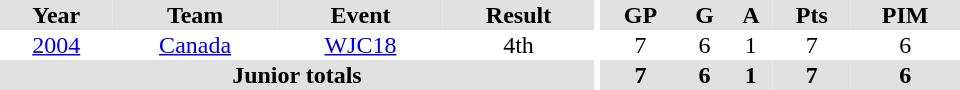<table border="0" cellpadding="1" cellspacing="0" ID="Table3" style="text-align:center; width:40em">
<tr ALIGN="center" bgcolor="#e0e0e0">
<th>Year</th>
<th>Team</th>
<th>Event</th>
<th>Result</th>
<th rowspan="99" bgcolor="#ffffff"></th>
<th>GP</th>
<th>G</th>
<th>A</th>
<th>Pts</th>
<th>PIM</th>
</tr>
<tr>
<td><a href='#'>2004</a></td>
<td><a href='#'>Canada</a></td>
<td><a href='#'>WJC18</a></td>
<td>4th</td>
<td>7</td>
<td>6</td>
<td>1</td>
<td>7</td>
<td>6</td>
</tr>
<tr bgcolor="#e0e0e0">
<th colspan=4>Junior totals</th>
<th>7</th>
<th>6</th>
<th>1</th>
<th>7</th>
<th>6</th>
</tr>
</table>
